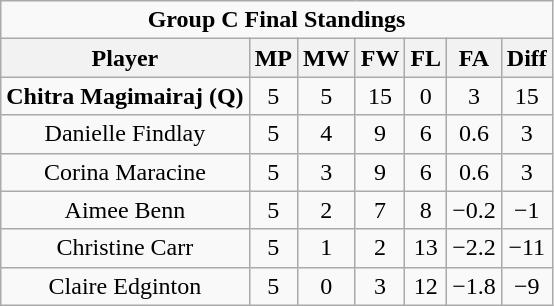<table class="wikitable" style="text-align: center; display: inline-table;">
<tr>
<td colspan="7"><strong>Group C Final Standings</strong></td>
</tr>
<tr>
<th>Player</th>
<th>MP</th>
<th>MW</th>
<th>FW</th>
<th>FL</th>
<th>FA</th>
<th>Diff</th>
</tr>
<tr>
<td> <strong>Chitra Magimairaj (Q)</strong></td>
<td>5</td>
<td>5</td>
<td>15</td>
<td>0</td>
<td>3</td>
<td>15</td>
</tr>
<tr>
<td> Danielle Findlay</td>
<td>5</td>
<td>4</td>
<td>9</td>
<td>6</td>
<td>0.6</td>
<td>3</td>
</tr>
<tr>
<td> Corina Maracine</td>
<td>5</td>
<td>3</td>
<td>9</td>
<td>6</td>
<td>0.6</td>
<td>3</td>
</tr>
<tr>
<td> Aimee Benn</td>
<td>5</td>
<td>2</td>
<td>7</td>
<td>8</td>
<td>−0.2</td>
<td>−1</td>
</tr>
<tr>
<td> Christine Carr</td>
<td>5</td>
<td>1</td>
<td>2</td>
<td>13</td>
<td>−2.2</td>
<td>−11</td>
</tr>
<tr>
<td> Claire Edginton</td>
<td>5</td>
<td>0</td>
<td>3</td>
<td>12</td>
<td>−1.8</td>
<td>−9</td>
</tr>
</table>
